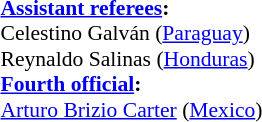<table style="width:100%; font-size:90%;">
<tr>
<td><br><strong><a href='#'>Assistant referees</a>:</strong>
<br> Celestino Galván (<a href='#'>Paraguay</a>)
<br> Reynaldo Salinas (<a href='#'>Honduras</a>)
<br><strong><a href='#'>Fourth official</a>:</strong>
<br><a href='#'>Arturo Brizio Carter</a> (<a href='#'>Mexico</a>)</td>
</tr>
</table>
